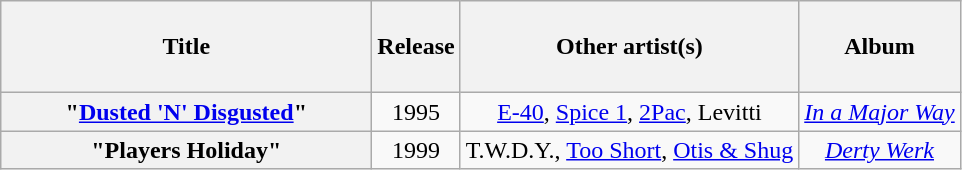<table class="wikitable plainrowheaders" style="text-align:center;">
<tr>
<th scope="col" style="width:15em;"><br>Title<br><br></th>
<th scope="col">Release</th>
<th scope="col">Other artist(s)</th>
<th scope="col">Album</th>
</tr>
<tr>
<th scope="row">"<a href='#'>Dusted 'N' Disgusted</a>"</th>
<td>1995</td>
<td><a href='#'>E-40</a>, <a href='#'>Spice 1</a>, <a href='#'>2Pac</a>, Levitti</td>
<td><em><a href='#'>In a Major Way</a></em></td>
</tr>
<tr>
<th scope="row">"Players Holiday"</th>
<td>1999</td>
<td>T.W.D.Y., <a href='#'>Too Short</a>, <a href='#'>Otis & Shug</a></td>
<td><em><a href='#'>Derty Werk</a></em></td>
</tr>
</table>
